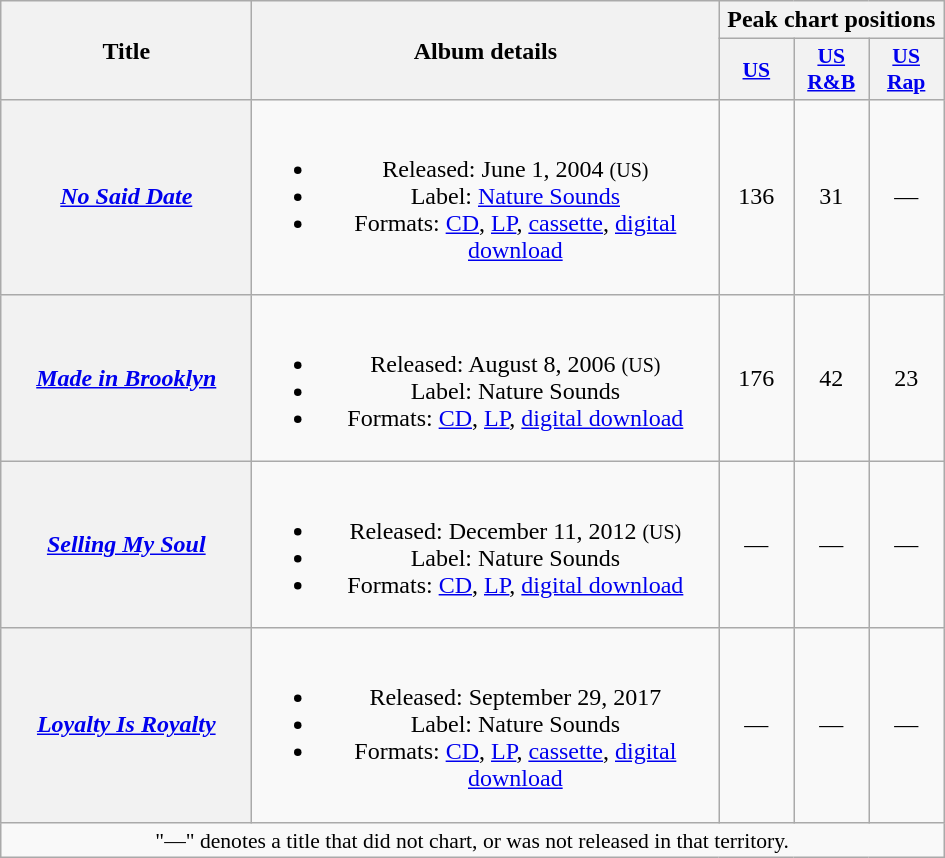<table class="wikitable plainrowheaders" style="text-align:center;">
<tr>
<th scope="col" rowspan="2" style="width:10em;">Title</th>
<th scope="col" rowspan="2" style="width:19em;">Album details</th>
<th scope="col" colspan="3">Peak chart positions</th>
</tr>
<tr>
<th scope="col" style="width:3em;font-size:90%;"><a href='#'>US</a></th>
<th scope="col" style="width:3em;font-size:90%;"><a href='#'>US R&B</a></th>
<th scope="col" style="width:3em;font-size:90%;"><a href='#'>US<br>Rap</a></th>
</tr>
<tr>
<th scope="row"><em><a href='#'>No Said Date</a></em></th>
<td><br><ul><li>Released: June 1, 2004 <small>(US)</small></li><li>Label: <a href='#'>Nature Sounds</a></li><li>Formats: <a href='#'>CD</a>, <a href='#'>LP</a>, <a href='#'>cassette</a>,  <a href='#'>digital download</a></li></ul></td>
<td>136</td>
<td>31</td>
<td>—</td>
</tr>
<tr>
<th scope="row"><em><a href='#'>Made in Brooklyn</a></em></th>
<td><br><ul><li>Released: August 8, 2006 <small>(US)</small></li><li>Label: Nature Sounds</li><li>Formats: <a href='#'>CD</a>, <a href='#'>LP</a>, <a href='#'>digital download</a></li></ul></td>
<td>176</td>
<td>42</td>
<td>23</td>
</tr>
<tr>
<th scope="row"><em><a href='#'>Selling My Soul</a></em></th>
<td><br><ul><li>Released: December 11, 2012 <small>(US)</small></li><li>Label: Nature Sounds</li><li>Formats: <a href='#'>CD</a>, <a href='#'>LP</a>, <a href='#'>digital download</a></li></ul></td>
<td>—</td>
<td>—</td>
<td>—</td>
</tr>
<tr>
<th scope="row"><em><a href='#'>Loyalty Is Royalty</a></em></th>
<td><br><ul><li>Released: September 29, 2017</li><li>Label: Nature Sounds</li><li>Formats: <a href='#'>CD</a>, <a href='#'>LP</a>, <a href='#'>cassette</a>, <a href='#'>digital download</a></li></ul></td>
<td>—</td>
<td>—</td>
<td>—</td>
</tr>
<tr>
<td colspan="14" style="font-size:90%">"—" denotes a title that did not chart, or was not released in that territory.</td>
</tr>
</table>
